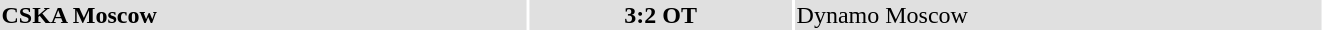<table width="70%">
<tr bgcolor="#e0e0e0">
<td style="width:40%;"><strong>CSKA Moscow</strong></td>
<th style="width:20%;"><strong>3:2 OT</strong></th>
<td style="width:40%;">Dynamo Moscow</td>
</tr>
</table>
